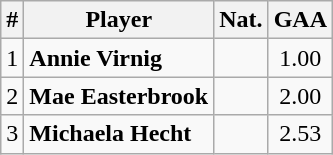<table class="wikitable sortable" style="text-align: center;">
<tr>
<th>#</th>
<th>Player</th>
<th class="unsortable">Nat.</th>
<th>GAA</th>
</tr>
<tr>
<td>1</td>
<td align="left"><strong>Annie Virnig</strong></td>
<td></td>
<td>1.00</td>
</tr>
<tr>
<td>2</td>
<td align="left"><strong>Mae Easterbrook</strong></td>
<td></td>
<td>2.00</td>
</tr>
<tr>
<td>3</td>
<td align="left"><strong>Michaela Hecht</strong></td>
<td></td>
<td>2.53</td>
</tr>
</table>
